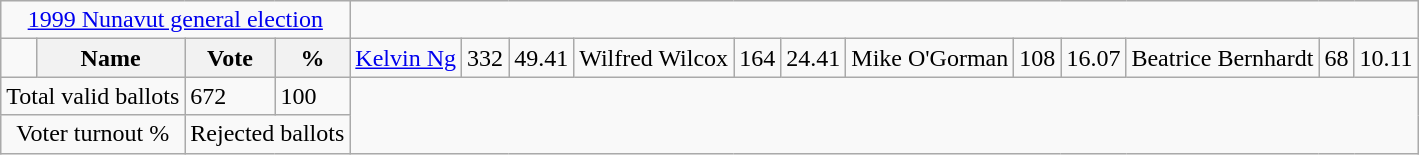<table class="wikitable">
<tr>
<td colspan=4 align=center><a href='#'>1999 Nunavut general election</a></td>
</tr>
<tr>
<td> </td>
<th>Name</th>
<th>Vote</th>
<th>%<br></th>
<td><a href='#'>Kelvin Ng</a></td>
<td>332</td>
<td>49.41<br></td>
<td>Wilfred Wilcox</td>
<td>164</td>
<td>24.41<br></td>
<td>Mike O'Gorman</td>
<td>108</td>
<td>16.07<br></td>
<td>Beatrice Bernhardt</td>
<td>68</td>
<td>10.11</td>
</tr>
<tr>
<td colspan=2>Total valid ballots</td>
<td>672</td>
<td>100</td>
</tr>
<tr>
<td colspan=2 align=center>Voter turnout %</td>
<td colspan=2 align=center>Rejected ballots</td>
</tr>
</table>
